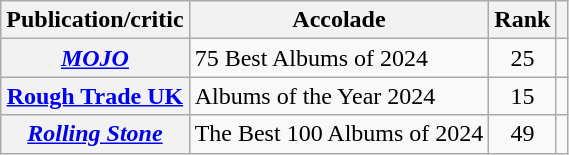<table class="wikitable sortable plainrowheaders">
<tr>
<th scope="col">Publication/critic</th>
<th scope="col">Accolade</th>
<th scope="col">Rank</th>
<th scope="col" class="unsortable"></th>
</tr>
<tr>
<th scope="row"><em><a href='#'>MOJO</a></em></th>
<td>75 Best Albums of 2024</td>
<td style="text-align: center;">25</td>
<td style="text-align: center;"></td>
</tr>
<tr>
<th scope="row"><a href='#'>Rough Trade UK</a></th>
<td>Albums of the Year 2024</td>
<td style="text-align: center;">15</td>
<td style="text-align: center;"></td>
</tr>
<tr>
<th scope="row"><em><a href='#'>Rolling Stone</a></em></th>
<td>The Best 100 Albums of 2024</td>
<td style="text-align: center;">49</td>
<td style="text-align: center;"></td>
</tr>
</table>
